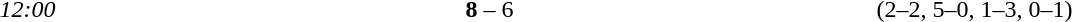<table style="text-align:center">
<tr>
<th width=100></th>
<th width=200></th>
<th width=100></th>
<th width=200></th>
</tr>
<tr>
<td><em>12:00</em></td>
<td align=right><strong></strong></td>
<td><strong>8</strong> – 6</td>
<td align=left></td>
<td>(2–2, 5–0, 1–3, 0–1)</td>
</tr>
</table>
